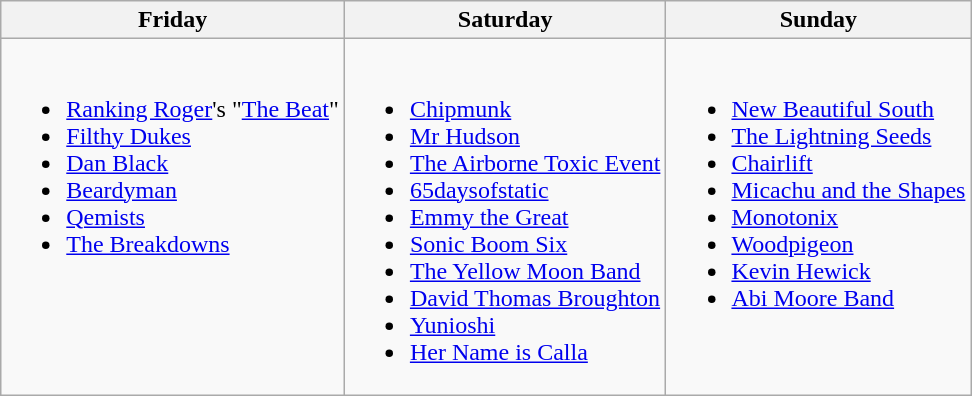<table class="wikitable">
<tr>
<th>Friday</th>
<th>Saturday</th>
<th>Sunday</th>
</tr>
<tr>
<td valign=top><br><ul><li><a href='#'>Ranking Roger</a>'s "<a href='#'>The Beat</a>"</li><li><a href='#'>Filthy Dukes</a></li><li><a href='#'>Dan Black</a></li><li><a href='#'>Beardyman</a></li><li><a href='#'>Qemists</a></li><li><a href='#'>The Breakdowns</a></li></ul></td>
<td valign=top><br><ul><li><a href='#'>Chipmunk</a></li><li><a href='#'>Mr Hudson</a></li><li><a href='#'>The Airborne Toxic Event</a></li><li><a href='#'>65daysofstatic</a></li><li><a href='#'>Emmy the Great</a></li><li><a href='#'>Sonic Boom Six</a></li><li><a href='#'>The Yellow Moon Band</a></li><li><a href='#'>David Thomas Broughton</a></li><li><a href='#'>Yunioshi</a></li><li><a href='#'>Her Name is Calla</a></li></ul></td>
<td valign=top><br><ul><li><a href='#'>New Beautiful South</a></li><li><a href='#'>The Lightning Seeds</a></li><li><a href='#'>Chairlift</a></li><li><a href='#'>Micachu and the Shapes</a></li><li><a href='#'>Monotonix</a></li><li><a href='#'>Woodpigeon</a></li><li><a href='#'>Kevin Hewick</a></li><li><a href='#'>Abi Moore Band</a></li></ul></td>
</tr>
</table>
